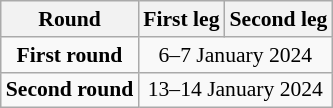<table class=wikitable style="text-align:center; font-size:90%">
<tr>
<th>Round</th>
<th>First leg</th>
<th>Second leg</th>
</tr>
<tr>
<td><strong>First round</strong></td>
<td colspan=2>6–7 January 2024</td>
</tr>
<tr>
<td><strong>Second round</strong></td>
<td colspan=2>13–14 January 2024</td>
</tr>
</table>
